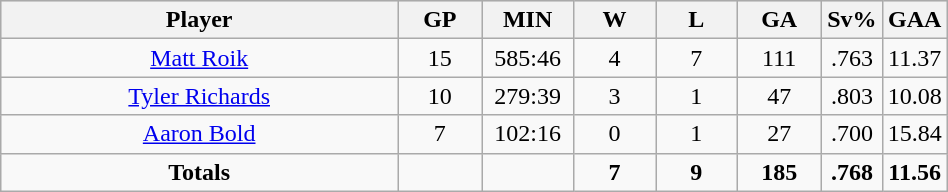<table class="wikitable sortable" width="50%">
<tr align="center"  bgcolor="#dddddd">
<th width="50%">Player</th>
<th width="10%">GP</th>
<th width="10%">MIN</th>
<th width="10%">W</th>
<th width="10%">L</th>
<th width="10%">GA</th>
<th width="10%">Sv%</th>
<th width="10%">GAA</th>
</tr>
<tr align=center>
<td><a href='#'>Matt Roik</a></td>
<td>15</td>
<td>585:46</td>
<td>4</td>
<td>7</td>
<td>111</td>
<td>.763</td>
<td>11.37</td>
</tr>
<tr align=center>
<td><a href='#'>Tyler Richards</a></td>
<td>10</td>
<td>279:39</td>
<td>3</td>
<td>1</td>
<td>47</td>
<td>.803</td>
<td>10.08</td>
</tr>
<tr align=center>
<td><a href='#'>Aaron Bold</a></td>
<td>7</td>
<td>102:16</td>
<td>0</td>
<td>1</td>
<td>27</td>
<td>.700</td>
<td>15.84</td>
</tr>
<tr align=center>
<td><strong>Totals</strong></td>
<td></td>
<td></td>
<td><strong>7</strong></td>
<td><strong>9</strong></td>
<td><strong> 185</strong></td>
<td><strong> .768</strong></td>
<td><strong> 11.56</strong></td>
</tr>
</table>
